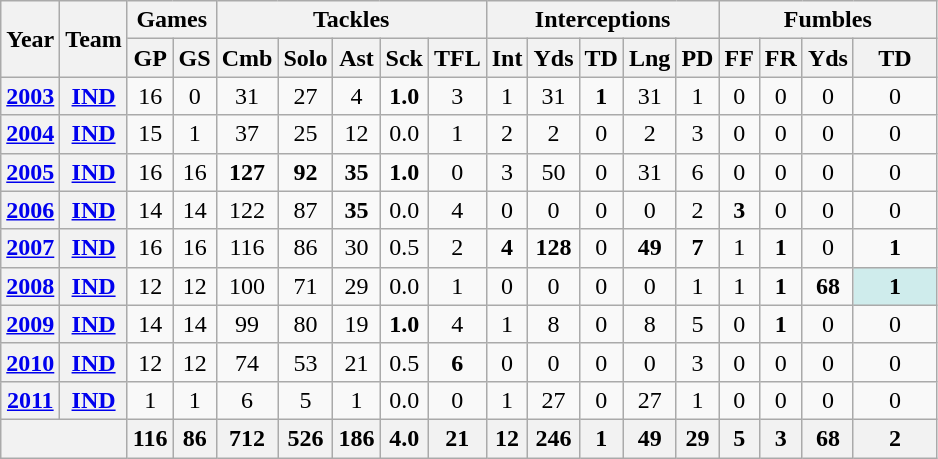<table class="wikitable" style="text-align:center">
<tr>
<th rowspan="2">Year</th>
<th rowspan="2">Team</th>
<th colspan="2">Games</th>
<th colspan="5">Tackles</th>
<th colspan="5">Interceptions</th>
<th colspan="4">Fumbles</th>
</tr>
<tr>
<th>GP</th>
<th>GS</th>
<th>Cmb</th>
<th>Solo</th>
<th>Ast</th>
<th>Sck</th>
<th>TFL</th>
<th>Int</th>
<th>Yds</th>
<th>TD</th>
<th>Lng</th>
<th>PD</th>
<th>FF</th>
<th>FR</th>
<th>Yds</th>
<th>TD</th>
</tr>
<tr>
<th><a href='#'>2003</a></th>
<th><a href='#'>IND</a></th>
<td>16</td>
<td>0</td>
<td>31</td>
<td>27</td>
<td>4</td>
<td><strong>1.0</strong></td>
<td>3</td>
<td>1</td>
<td>31</td>
<td><strong>1</strong></td>
<td>31</td>
<td>1</td>
<td>0</td>
<td>0</td>
<td>0</td>
<td>0</td>
</tr>
<tr>
<th><a href='#'>2004</a></th>
<th><a href='#'>IND</a></th>
<td>15</td>
<td>1</td>
<td>37</td>
<td>25</td>
<td>12</td>
<td>0.0</td>
<td>1</td>
<td>2</td>
<td>2</td>
<td>0</td>
<td>2</td>
<td>3</td>
<td>0</td>
<td>0</td>
<td>0</td>
<td>0</td>
</tr>
<tr>
<th><a href='#'>2005</a></th>
<th><a href='#'>IND</a></th>
<td>16</td>
<td>16</td>
<td><strong>127</strong></td>
<td><strong>92</strong></td>
<td><strong>35</strong></td>
<td><strong>1.0</strong></td>
<td>0</td>
<td>3</td>
<td>50</td>
<td>0</td>
<td>31</td>
<td>6</td>
<td>0</td>
<td>0</td>
<td>0</td>
<td>0</td>
</tr>
<tr>
<th><a href='#'>2006</a></th>
<th><a href='#'>IND</a></th>
<td>14</td>
<td>14</td>
<td>122</td>
<td>87</td>
<td><strong>35</strong></td>
<td>0.0</td>
<td>4</td>
<td>0</td>
<td>0</td>
<td>0</td>
<td>0</td>
<td>2</td>
<td><strong>3</strong></td>
<td>0</td>
<td>0</td>
<td>0</td>
</tr>
<tr>
<th><a href='#'>2007</a></th>
<th><a href='#'>IND</a></th>
<td>16</td>
<td>16</td>
<td>116</td>
<td>86</td>
<td>30</td>
<td>0.5</td>
<td>2</td>
<td><strong>4</strong></td>
<td><strong>128</strong></td>
<td>0</td>
<td><strong>49</strong></td>
<td><strong>7</strong></td>
<td>1</td>
<td><strong>1</strong></td>
<td>0</td>
<td><strong>1</strong></td>
</tr>
<tr>
<th><a href='#'>2008</a></th>
<th><a href='#'>IND</a></th>
<td>12</td>
<td>12</td>
<td>100</td>
<td>71</td>
<td>29</td>
<td>0.0</td>
<td>1</td>
<td>0</td>
<td>0</td>
<td>0</td>
<td>0</td>
<td>1</td>
<td>1</td>
<td><strong>1</strong></td>
<td><strong>68</strong></td>
<td style="background:#cfecec; width:3em;"><strong>1</strong></td>
</tr>
<tr>
<th><a href='#'>2009</a></th>
<th><a href='#'>IND</a></th>
<td>14</td>
<td>14</td>
<td>99</td>
<td>80</td>
<td>19</td>
<td><strong>1.0</strong></td>
<td>4</td>
<td>1</td>
<td>8</td>
<td>0</td>
<td>8</td>
<td>5</td>
<td>0</td>
<td><strong>1</strong></td>
<td>0</td>
<td>0</td>
</tr>
<tr>
<th><a href='#'>2010</a></th>
<th><a href='#'>IND</a></th>
<td>12</td>
<td>12</td>
<td>74</td>
<td>53</td>
<td>21</td>
<td>0.5</td>
<td><strong>6</strong></td>
<td>0</td>
<td>0</td>
<td>0</td>
<td>0</td>
<td>3</td>
<td>0</td>
<td>0</td>
<td>0</td>
<td>0</td>
</tr>
<tr>
<th><a href='#'>2011</a></th>
<th><a href='#'>IND</a></th>
<td>1</td>
<td>1</td>
<td>6</td>
<td>5</td>
<td>1</td>
<td>0.0</td>
<td>0</td>
<td>1</td>
<td>27</td>
<td>0</td>
<td>27</td>
<td>1</td>
<td>0</td>
<td>0</td>
<td>0</td>
<td>0</td>
</tr>
<tr>
<th colspan="2"></th>
<th>116</th>
<th>86</th>
<th>712</th>
<th>526</th>
<th>186</th>
<th>4.0</th>
<th>21</th>
<th>12</th>
<th>246</th>
<th>1</th>
<th>49</th>
<th>29</th>
<th>5</th>
<th>3</th>
<th>68</th>
<th>2</th>
</tr>
</table>
